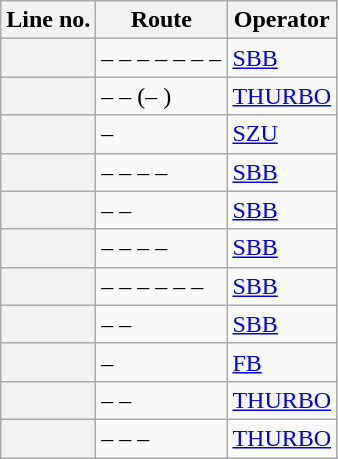<table class="wikitable">
<tr>
<th scope="col">Line no.</th>
<th scope="col">Route</th>
<th scope="col">Operator</th>
</tr>
<tr>
<th scope="row"></th>
<td> –  –  –  –  –  –  – </td>
<td><a href='#'>SBB</a></td>
</tr>
<tr>
<th scope="row"></th>
<td> –  –  (– )</td>
<td><a href='#'>THURBO</a></td>
</tr>
<tr>
<th scope="row"></th>
<td> – </td>
<td><a href='#'>SZU</a></td>
</tr>
<tr>
<th scope="row"></th>
<td> –  –  –  – </td>
<td><a href='#'>SBB</a></td>
</tr>
<tr>
<th scope="row"></th>
<td> –  – </td>
<td><a href='#'>SBB</a></td>
</tr>
<tr>
<th scope="row"></th>
<td> –  –  –  – </td>
<td><a href='#'>SBB</a></td>
</tr>
<tr>
<th scope="row"></th>
<td> –  –  –  –  –  – </td>
<td><a href='#'>SBB</a></td>
</tr>
<tr>
<th scope="row"></th>
<td> –  – </td>
<td><a href='#'>SBB</a></td>
</tr>
<tr>
<th scope="row"></th>
<td> – </td>
<td><a href='#'>FB</a></td>
</tr>
<tr>
<th scope="row"></th>
<td> –  – </td>
<td><a href='#'>THURBO</a></td>
</tr>
<tr>
<th scope="row"></th>
<td> –  –  – </td>
<td><a href='#'>THURBO</a></td>
</tr>
</table>
